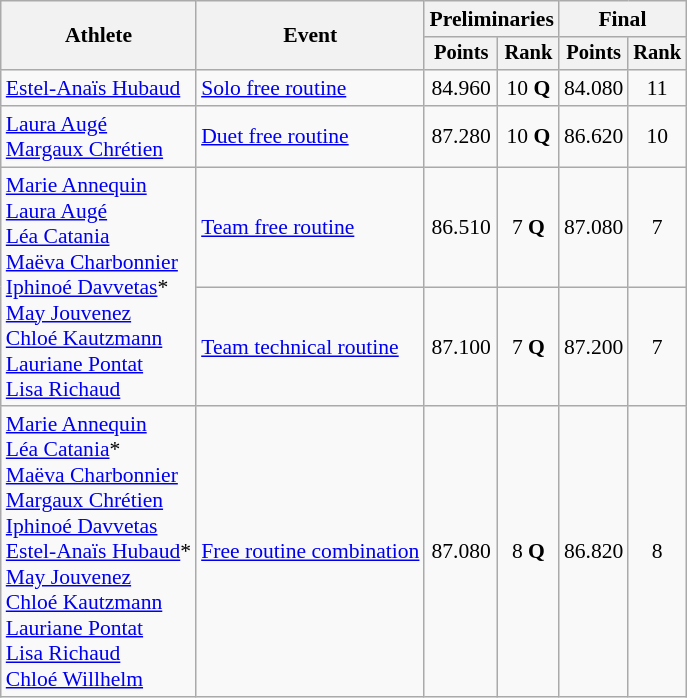<table class=wikitable style="font-size:90%">
<tr>
<th rowspan="2">Athlete</th>
<th rowspan="2">Event</th>
<th colspan="2">Preliminaries</th>
<th colspan="2">Final</th>
</tr>
<tr style="font-size:95%">
<th>Points</th>
<th>Rank</th>
<th>Points</th>
<th>Rank</th>
</tr>
<tr align=center>
<td align=left><a href='#'>Estel-Anaïs Hubaud</a></td>
<td align=left><a href='#'>Solo free routine</a></td>
<td>84.960</td>
<td>10 <strong>Q</strong></td>
<td>84.080</td>
<td>11</td>
</tr>
<tr align=center>
<td align=left><a href='#'>Laura Augé</a><br><a href='#'>Margaux Chrétien</a></td>
<td align=left><a href='#'>Duet free routine</a></td>
<td>87.280</td>
<td>10 <strong>Q</strong></td>
<td>86.620</td>
<td>10</td>
</tr>
<tr align=center>
<td align=left rowspan=2><a href='#'>Marie Annequin</a><br><a href='#'>Laura Augé</a><br><a href='#'>Léa Catania</a><br><a href='#'>Maëva Charbonnier</a><br><a href='#'>Iphinoé Davvetas</a>*<br><a href='#'>May Jouvenez</a><br><a href='#'>Chloé Kautzmann</a><br><a href='#'>Lauriane Pontat</a><br><a href='#'>Lisa Richaud</a></td>
<td align=left><a href='#'>Team free routine</a></td>
<td>86.510</td>
<td>7 <strong>Q</strong></td>
<td>87.080</td>
<td>7</td>
</tr>
<tr align=center>
<td align=left><a href='#'>Team technical routine</a></td>
<td>87.100</td>
<td>7 <strong>Q</strong></td>
<td>87.200</td>
<td>7</td>
</tr>
<tr align=center>
<td align=left><a href='#'>Marie Annequin</a><br><a href='#'>Léa Catania</a>*<br><a href='#'>Maëva Charbonnier</a><br><a href='#'>Margaux Chrétien</a><br><a href='#'>Iphinoé Davvetas</a><br><a href='#'>Estel-Anaïs Hubaud</a>*<br><a href='#'>May Jouvenez</a><br><a href='#'>Chloé Kautzmann</a><br><a href='#'>Lauriane Pontat</a><br><a href='#'>Lisa Richaud</a><br><a href='#'>Chloé Willhelm</a></td>
<td align=left><a href='#'>Free routine combination</a></td>
<td>87.080</td>
<td>8 <strong>Q</strong></td>
<td>86.820</td>
<td>8</td>
</tr>
</table>
